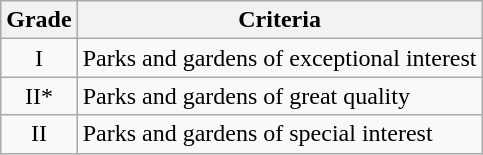<table class="wikitable">
<tr>
<th>Grade</th>
<th>Criteria</th>
</tr>
<tr>
<td align="center" >I</td>
<td>Parks and gardens of exceptional interest</td>
</tr>
<tr>
<td align="center" >II*</td>
<td>Parks and gardens of great quality</td>
</tr>
<tr>
<td align="center" >II</td>
<td>Parks and gardens of special interest</td>
</tr>
</table>
